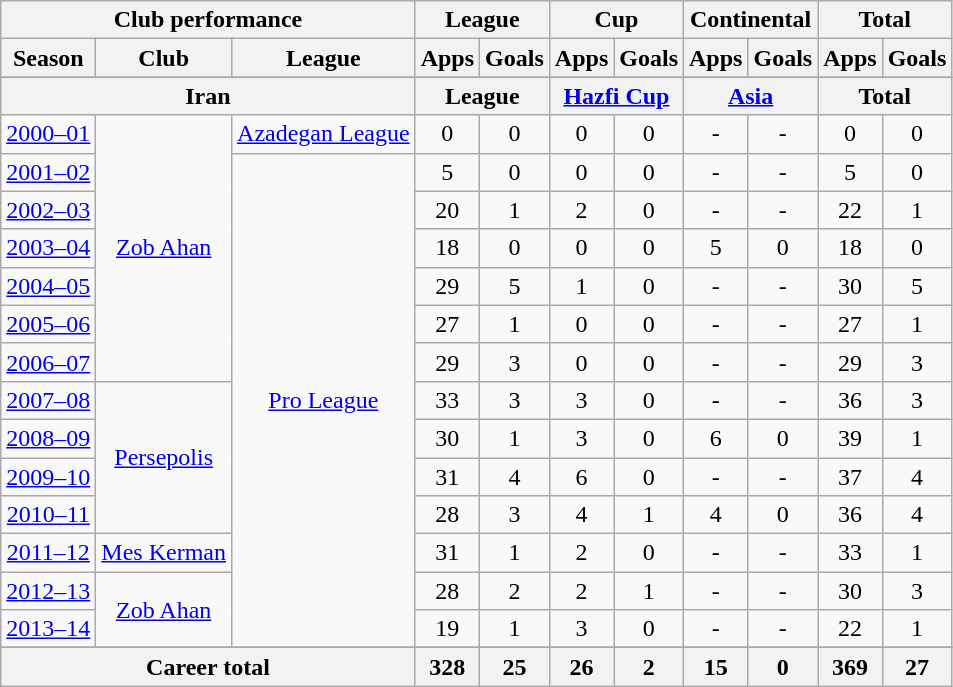<table class="wikitable" style="text-align:center">
<tr>
<th colspan=3>Club performance</th>
<th colspan=2>League</th>
<th colspan=2>Cup</th>
<th colspan=2>Continental</th>
<th colspan=2>Total</th>
</tr>
<tr>
<th>Season</th>
<th>Club</th>
<th>League</th>
<th>Apps</th>
<th>Goals</th>
<th>Apps</th>
<th>Goals</th>
<th>Apps</th>
<th>Goals</th>
<th>Apps</th>
<th>Goals</th>
</tr>
<tr>
</tr>
<tr>
<th colspan=3>Iran</th>
<th colspan=2>League</th>
<th colspan=2><a href='#'>Hazfi Cup</a></th>
<th colspan=2><a href='#'>Asia</a></th>
<th colspan=2>Total</th>
</tr>
<tr>
<td><a href='#'>2000–01</a></td>
<td rowspan="7"><a href='#'>Zob Ahan</a></td>
<td><a href='#'>Azadegan League</a></td>
<td>0</td>
<td>0</td>
<td>0</td>
<td>0</td>
<td>-</td>
<td>-</td>
<td>0</td>
<td>0</td>
</tr>
<tr>
<td><a href='#'>2001–02</a></td>
<td rowspan="13"><a href='#'>Pro League</a></td>
<td>5</td>
<td>0</td>
<td>0</td>
<td>0</td>
<td>-</td>
<td>-</td>
<td>5</td>
<td>0</td>
</tr>
<tr>
<td><a href='#'>2002–03</a></td>
<td>20</td>
<td>1</td>
<td>2</td>
<td>0</td>
<td>-</td>
<td>-</td>
<td>22</td>
<td>1</td>
</tr>
<tr>
<td><a href='#'>2003–04</a></td>
<td>18</td>
<td>0</td>
<td>0</td>
<td>0</td>
<td>5</td>
<td>0</td>
<td>18</td>
<td>0</td>
</tr>
<tr>
<td><a href='#'>2004–05</a></td>
<td>29</td>
<td>5</td>
<td>1</td>
<td>0</td>
<td>-</td>
<td>-</td>
<td>30</td>
<td>5</td>
</tr>
<tr>
<td><a href='#'>2005–06</a></td>
<td>27</td>
<td>1</td>
<td>0</td>
<td>0</td>
<td>-</td>
<td>-</td>
<td>27</td>
<td>1</td>
</tr>
<tr>
<td><a href='#'>2006–07</a></td>
<td>29</td>
<td>3</td>
<td>0</td>
<td>0</td>
<td>-</td>
<td>-</td>
<td>29</td>
<td>3</td>
</tr>
<tr>
<td><a href='#'>2007–08</a></td>
<td rowspan="4"><a href='#'>Persepolis</a></td>
<td>33</td>
<td>3</td>
<td>3</td>
<td>0</td>
<td>-</td>
<td>-</td>
<td>36</td>
<td>3</td>
</tr>
<tr>
<td><a href='#'>2008–09</a></td>
<td>30</td>
<td>1</td>
<td>3</td>
<td>0</td>
<td>6</td>
<td>0</td>
<td>39</td>
<td>1</td>
</tr>
<tr>
<td><a href='#'>2009–10</a></td>
<td>31</td>
<td>4</td>
<td>6</td>
<td>0</td>
<td>-</td>
<td>-</td>
<td>37</td>
<td>4</td>
</tr>
<tr>
<td><a href='#'>2010–11</a></td>
<td>28</td>
<td>3</td>
<td>4</td>
<td>1</td>
<td>4</td>
<td>0</td>
<td>36</td>
<td>4</td>
</tr>
<tr>
<td><a href='#'>2011–12</a></td>
<td><a href='#'>Mes Kerman</a></td>
<td>31</td>
<td>1</td>
<td>2</td>
<td>0</td>
<td>-</td>
<td>-</td>
<td>33</td>
<td>1</td>
</tr>
<tr>
<td><a href='#'>2012–13</a></td>
<td rowspan="2"><a href='#'>Zob Ahan</a></td>
<td>28</td>
<td>2</td>
<td>2</td>
<td>1</td>
<td>-</td>
<td>-</td>
<td>30</td>
<td>3</td>
</tr>
<tr>
<td><a href='#'>2013–14</a></td>
<td>19</td>
<td>1</td>
<td>3</td>
<td>0</td>
<td>-</td>
<td>-</td>
<td>22</td>
<td>1</td>
</tr>
<tr>
</tr>
<tr>
<th colspan=3>Career total</th>
<th>328</th>
<th>25</th>
<th>26</th>
<th>2</th>
<th>15</th>
<th>0</th>
<th>369</th>
<th>27</th>
</tr>
</table>
